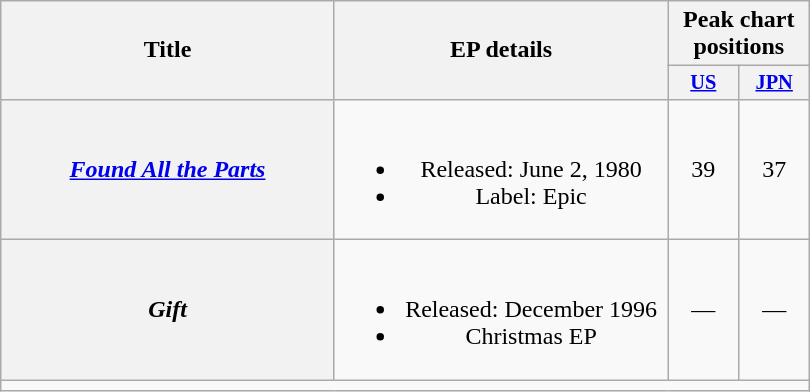<table class="wikitable plainrowheaders" style="text-align:center;">
<tr>
<th rowspan="2" width="215">Title</th>
<th rowspan="2" width="215">EP details</th>
<th colspan="2">Peak chart positions</th>
</tr>
<tr>
<th style="width:3em;font-size:85%"><a href='#'>US</a><br></th>
<th style="width:3em;font-size:85%"><a href='#'>JPN</a><br></th>
</tr>
<tr>
<th scope="row"><em><a href='#'>Found All the Parts</a></em></th>
<td><br><ul><li>Released: June 2, 1980</li><li>Label: Epic</li></ul></td>
<td>39</td>
<td>37</td>
</tr>
<tr>
<th scope="row"><em>Gift</em></th>
<td><br><ul><li>Released: December 1996</li><li>Christmas EP</li></ul></td>
<td>—</td>
<td>—</td>
</tr>
<tr>
<td colspan="4"></td>
</tr>
</table>
